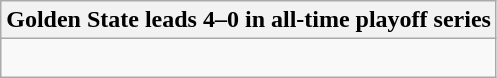<table class="wikitable collapsible collapsed">
<tr>
<th>Golden State leads 4–0 in all-time playoff series</th>
</tr>
<tr>
<td><br>


</td>
</tr>
</table>
